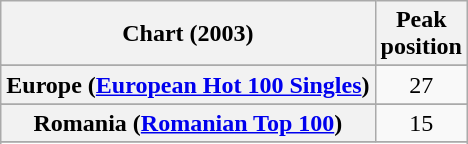<table class="wikitable sortable plainrowheaders" style="text-align:center">
<tr>
<th scope="col">Chart (2003)</th>
<th scope="col">Peak<br>position</th>
</tr>
<tr>
</tr>
<tr>
</tr>
<tr>
<th scope="row">Europe (<a href='#'>European Hot 100 Singles</a>)</th>
<td>27</td>
</tr>
<tr>
</tr>
<tr>
</tr>
<tr>
</tr>
<tr>
</tr>
<tr>
<th scope="row">Romania (<a href='#'>Romanian Top 100</a>)</th>
<td>15</td>
</tr>
<tr>
</tr>
<tr>
</tr>
<tr>
</tr>
<tr>
</tr>
<tr>
</tr>
<tr>
</tr>
<tr>
</tr>
<tr>
</tr>
<tr>
</tr>
<tr>
</tr>
</table>
